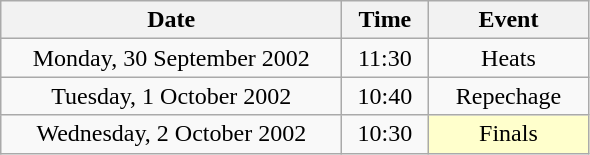<table class = "wikitable" style="text-align:center;">
<tr>
<th width=220>Date</th>
<th width=50>Time</th>
<th width=100>Event</th>
</tr>
<tr>
<td>Monday, 30 September 2002</td>
<td>11:30</td>
<td>Heats</td>
</tr>
<tr>
<td>Tuesday, 1 October 2002</td>
<td>10:40</td>
<td>Repechage</td>
</tr>
<tr>
<td>Wednesday, 2 October 2002</td>
<td>10:30</td>
<td bgcolor=ffffcc>Finals</td>
</tr>
</table>
